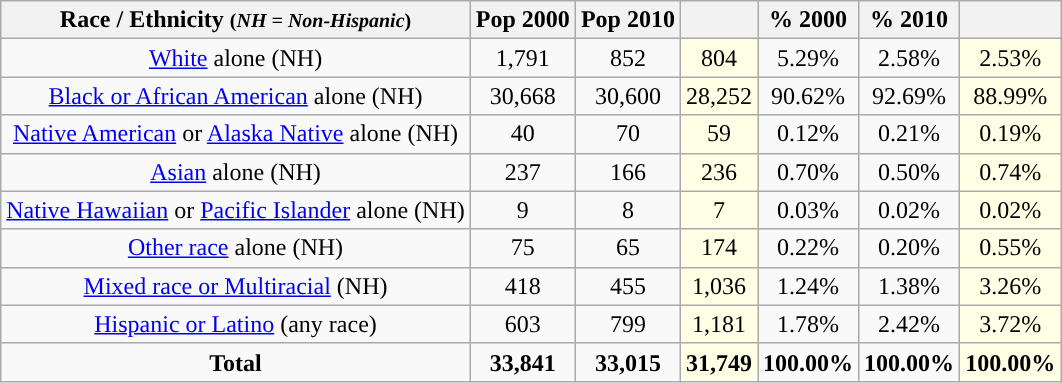<table class="wikitable"  style="text-align:center;">
<tr>
<th>Race / Ethnicity <small>(<em>NH = Non-Hispanic</em>)</small></th>
<th>Pop 2000</th>
<th>Pop 2010</th>
<th></th>
<th>% 2000</th>
<th>% 2010</th>
<th></th>
</tr>
<tr>
<td><a href='#'>White</a> alone (NH)</td>
<td>1,791</td>
<td>852</td>
<td style='background: #ffffe6;'>804</td>
<td>5.29%</td>
<td>2.58%</td>
<td style='background: #ffffe6;'>2.53%</td>
</tr>
<tr>
<td><a href='#'>Black or African American</a> alone (NH)</td>
<td>30,668</td>
<td>30,600</td>
<td style='background: #ffffe6;'>28,252</td>
<td>90.62%</td>
<td>92.69%</td>
<td style='background: #ffffe6;'>88.99%</td>
</tr>
<tr>
<td><a href='#'>Native American</a> or <a href='#'>Alaska Native</a> alone (NH)</td>
<td>40</td>
<td>70</td>
<td style='background: #ffffe6;'>59</td>
<td>0.12%</td>
<td>0.21%</td>
<td style='background: #ffffe6;'>0.19%</td>
</tr>
<tr>
<td><a href='#'>Asian</a> alone (NH)</td>
<td>237</td>
<td>166</td>
<td style='background: #ffffe6;'>236</td>
<td>0.70%</td>
<td>0.50%</td>
<td style='background: #ffffe6;'>0.74%</td>
</tr>
<tr>
<td><a href='#'>Native Hawaiian</a> or <a href='#'>Pacific Islander</a> alone (NH)</td>
<td>9</td>
<td>8</td>
<td style='background: #ffffe6;'>7</td>
<td>0.03%</td>
<td>0.02%</td>
<td style='background: #ffffe6;'>0.02%</td>
</tr>
<tr>
<td><a href='#'>Other race</a> alone (NH)</td>
<td>75</td>
<td>65</td>
<td style='background: #ffffe6;'>174</td>
<td>0.22%</td>
<td>0.20%</td>
<td style='background: #ffffe6;'>0.55%</td>
</tr>
<tr>
<td><a href='#'>Mixed race or Multiracial</a> (NH)</td>
<td>418</td>
<td>455</td>
<td style='background: #ffffe6;'>1,036</td>
<td>1.24%</td>
<td>1.38%</td>
<td style='background: #ffffe6;'>3.26%</td>
</tr>
<tr>
<td><a href='#'>Hispanic or Latino</a> (any race)</td>
<td>603</td>
<td>799</td>
<td style='background: #ffffe6;'>1,181</td>
<td>1.78%</td>
<td>2.42%</td>
<td style='background: #ffffe6;'>3.72%</td>
</tr>
<tr>
<td><strong>Total</strong></td>
<td><strong>33,841</strong></td>
<td><strong>33,015</strong></td>
<td style='background: #ffffe6;'><strong>31,749</strong></td>
<td><strong>100.00%</strong></td>
<td><strong>100.00%</strong></td>
<td style='background: #ffffe6;'><strong>100.00%</strong></td>
</tr>
</table>
